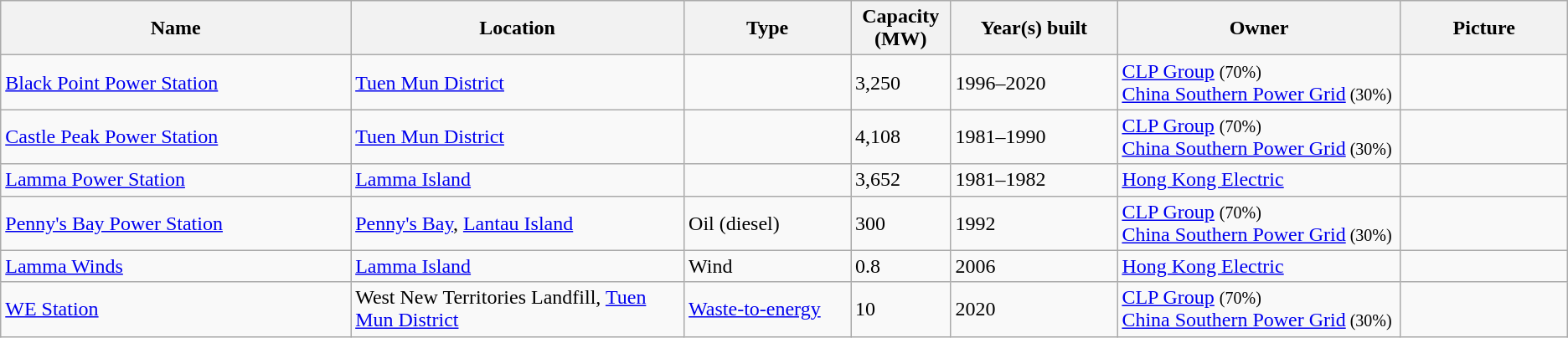<table class="wikitable sortable">
<tr>
<th style="width:21%;">Name</th>
<th style="width:20%;">Location</th>
<th style="width:10%;">Type</th>
<th style="width:6%;">Capacity (MW)</th>
<th style="width:10%;">Year(s) built</th>
<th style="width:17%;">Owner</th>
<th style="width:10%;">Picture</th>
</tr>
<tr>
<td><a href='#'>Black Point Power Station</a></td>
<td><a href='#'>Tuen Mun District</a></td>
<td></td>
<td>3,250</td>
<td>1996–2020</td>
<td><a href='#'>CLP Group</a> <small>(70%)</small><br><a href='#'>China Southern Power Grid</a><small> (30%)</small></td>
<td></td>
</tr>
<tr>
<td><a href='#'>Castle Peak Power Station</a></td>
<td><a href='#'>Tuen Mun District</a></td>
<td></td>
<td>4,108</td>
<td>1981–1990</td>
<td><a href='#'>CLP Group</a> <small>(70%)</small><br><a href='#'>China Southern Power Grid</a><small> (30%)</small></td>
<td></td>
</tr>
<tr>
<td><a href='#'>Lamma Power Station</a></td>
<td><a href='#'>Lamma Island</a></td>
<td></td>
<td>3,652</td>
<td>1981–1982</td>
<td><a href='#'>Hong Kong Electric</a></td>
<td></td>
</tr>
<tr>
<td><a href='#'>Penny's Bay Power Station</a></td>
<td><a href='#'>Penny's Bay</a>, <a href='#'>Lantau Island</a></td>
<td>Oil (diesel)</td>
<td>300</td>
<td>1992</td>
<td><a href='#'>CLP Group</a> <small>(70%)</small><br><a href='#'>China Southern Power Grid</a><small> (30%)</small></td>
<td></td>
</tr>
<tr>
<td><a href='#'>Lamma Winds</a></td>
<td><a href='#'>Lamma Island</a></td>
<td>Wind</td>
<td>0.8</td>
<td>2006</td>
<td><a href='#'>Hong Kong Electric</a></td>
<td></td>
</tr>
<tr>
<td><a href='#'>WE Station</a></td>
<td>West New Territories Landfill, <a href='#'>Tuen Mun District</a></td>
<td><a href='#'>Waste-to-energy</a></td>
<td>10</td>
<td>2020</td>
<td><a href='#'>CLP Group</a> <small>(70%)</small><br><a href='#'>China Southern Power Grid</a><small> (30%)</small></td>
</tr>
</table>
